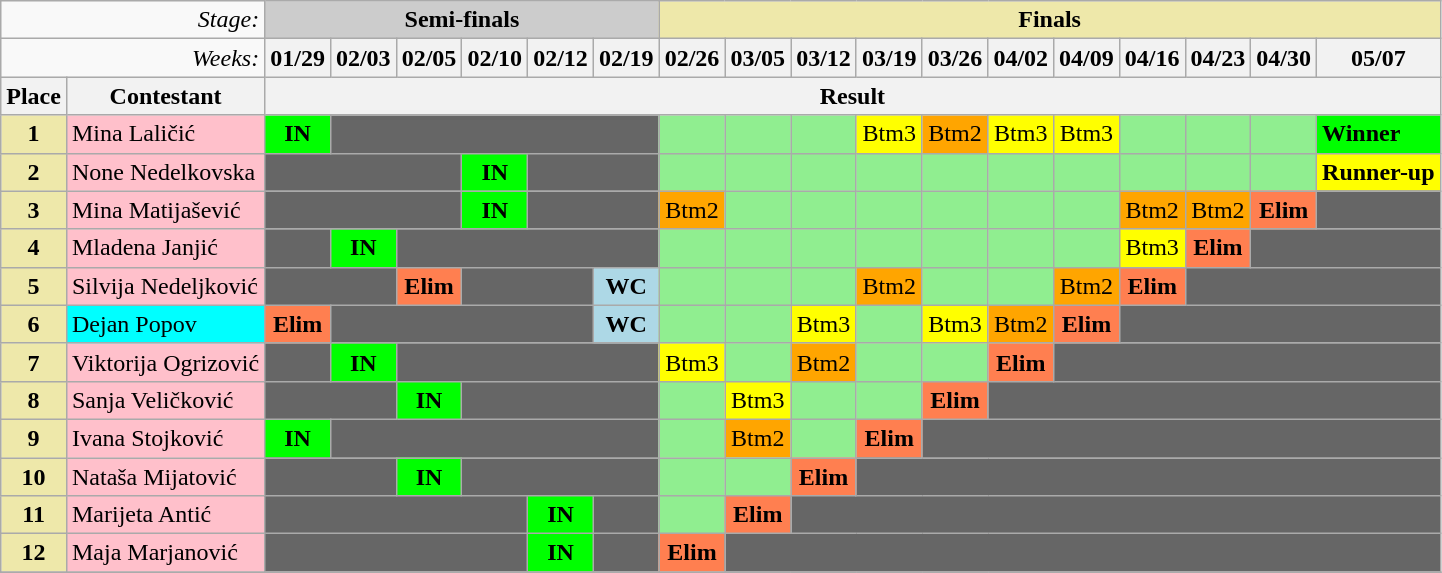<table class="wikitable" align="center">
<tr>
<td colspan=2 align="right"><em>Stage:</em></td>
<td colspan=6 bgcolor="CCCCCC" align="Center"><strong>Semi-finals</strong></td>
<td colspan=15 bgcolor="palegoldenrod" align="Center"><strong>Finals</strong></td>
</tr>
<tr>
<td colspan=2 align="right"><em>Weeks:</em></td>
<th>01/29</th>
<th>02/03</th>
<th>02/05</th>
<th>02/10</th>
<th>02/12</th>
<th>02/19</th>
<th>02/26</th>
<th>03/05</th>
<th>03/12</th>
<th>03/19</th>
<th>03/26</th>
<th>04/02</th>
<th>04/09</th>
<th>04/16</th>
<th>04/23</th>
<th>04/30</th>
<th>05/07</th>
</tr>
<tr>
<th>Place</th>
<th>Contestant</th>
<th colspan=17 align="center">Result</th>
</tr>
<tr>
<td align="center" bgcolor="palegoldenrod"><strong>1</strong></td>
<td bgcolor="pink">Mina Laličić</td>
<td style="background:lime" align="center"><strong>IN</strong></td>
<td bgcolor="666666" colspan=5></td>
<td style="background: lightgreen"></td>
<td style="background: lightgreen"></td>
<td style="background: lightgreen"></td>
<td style="background: yellow" align="center">Btm3</td>
<td style="background: orange" align="center">Btm2</td>
<td style="background: yellow" align="center">Btm3</td>
<td style="background: yellow" align="center">Btm3</td>
<td style="background: lightgreen"></td>
<td style="background: lightgreen"></td>
<td style="background: lightgreen"></td>
<td style="background: Lime"><strong>Winner</strong></td>
</tr>
<tr>
<td align="center" bgcolor="palegoldenrod"><strong>2</strong></td>
<td bgcolor="pink">None Nedelkovska</td>
<td colspan=3 bgcolor="666666"></td>
<td style="background:lime" align="center"><strong>IN</strong></td>
<td colspan=2 bgcolor="666666"></td>
<td style="background: lightgreen"></td>
<td style="background: lightgreen"></td>
<td style="background: lightgreen"></td>
<td style="background: lightgreen"></td>
<td style="background: lightgreen"></td>
<td style="background: lightgreen"></td>
<td style="background: lightgreen"></td>
<td style="background: lightgreen"></td>
<td style="background: lightgreen"></td>
<td style="background: lightgreen"></td>
<td style="background: yellow"><strong>Runner-up</strong></td>
</tr>
<tr>
<td align="center" bgcolor="palegoldenrod"><strong>3</strong></td>
<td bgcolor="pink">Mina Matijašević</td>
<td colspan=3 bgcolor="666666"></td>
<td style="background:lime" align="center"><strong>IN</strong></td>
<td colspan=2 bgcolor="666666"></td>
<td style="background: orange" align="center">Btm2</td>
<td style="background: lightgreen"></td>
<td style="background: lightgreen"></td>
<td style="background: lightgreen"></td>
<td style="background: lightgreen"></td>
<td style="background: lightgreen"></td>
<td style="background: lightgreen"></td>
<td style="background: orange" align="center">Btm2</td>
<td style="background: orange" align="center">Btm2</td>
<td style="background: coral" align="center"><strong>Elim</strong></td>
<td bgcolor="666666"></td>
</tr>
<tr>
<td align="center" bgcolor="palegoldenrod"><strong>4</strong></td>
<td bgcolor="pink">Mladena Janjić</td>
<td bgcolor="666666"></td>
<td style="background:lime" align="center"><strong>IN</strong></td>
<td colspan=4 bgcolor="666666"></td>
<td style="background: lightgreen"></td>
<td style="background: lightgreen"></td>
<td style="background: lightgreen"></td>
<td style="background: lightgreen"></td>
<td style="background: lightgreen"></td>
<td style="background: lightgreen"></td>
<td style="background: lightgreen"></td>
<td style="background: yellow" align="center">Btm3</td>
<td style="background: coral" align="center"><strong>Elim</strong></td>
<td colspan=2 bgcolor="666666"></td>
</tr>
<tr>
<td align="center" bgcolor="palegoldenrod"><strong>5</strong></td>
<td bgcolor="pink">Silvija Nedeljković</td>
<td colspan=2 bgcolor="666666"></td>
<td style="background: coral" align="center"><strong>Elim</strong></td>
<td colspan=2 bgcolor="666666"></td>
<td style="background:lightblue" align="center"><strong>WC</strong></td>
<td style="background: lightgreen"></td>
<td style="background: lightgreen"></td>
<td style="background: lightgreen"></td>
<td style="background: orange" align="center">Btm2</td>
<td style="background: lightgreen"></td>
<td style="background: lightgreen"></td>
<td style="background: orange" align="center">Btm2</td>
<td style="background: coral" align="center"><strong>Elim</strong></td>
<td colspan=3 bgcolor="666666"></td>
</tr>
<tr>
<td align="center" bgcolor="palegoldenrod"><strong>6</strong></td>
<td bgcolor="cyan">Dejan Popov</td>
<td style="background: coral" align="center"><strong>Elim</strong></td>
<td colspan=4 bgcolor="666666"></td>
<td style="background:lightblue" align="center"><strong>WC</strong></td>
<td style="background: lightgreen"></td>
<td style="background: lightgreen"></td>
<td style="background: yellow" align="center">Btm3</td>
<td style="background: lightgreen"></td>
<td style="background: yellow" align="center">Btm3</td>
<td style="background: orange" align="center">Btm2</td>
<td style="background: coral" align="center"><strong>Elim</strong></td>
<td colspan=4 bgcolor="666666"></td>
</tr>
<tr>
<td align="center" bgcolor="palegoldenrod"><strong>7</strong></td>
<td bgcolor="pink">Viktorija Ogrizović</td>
<td bgcolor="666666"></td>
<td style="background:lime" align="center"><strong>IN</strong></td>
<td colspan=4 bgcolor="666666"></td>
<td style="background: yellow" align="center">Btm3</td>
<td style="background: lightgreen"></td>
<td style="background: orange" align="center">Btm2</td>
<td style="background: lightgreen"></td>
<td style="background: lightgreen"></td>
<td style="background: coral" align="center"><strong>Elim</strong></td>
<td colspan=6 bgcolor="666666"></td>
</tr>
<tr>
<td align="center" bgcolor="palegoldenrod"><strong>8</strong></td>
<td bgcolor="pink">Sanja Veličković</td>
<td colspan=2 bgcolor="666666"></td>
<td style="background:lime" align="center"><strong>IN</strong></td>
<td colspan=3 bgcolor="666666"></td>
<td style="background: lightgreen"></td>
<td style="background: yellow" align="center">Btm3</td>
<td style="background: lightgreen"></td>
<td style="background: lightgreen"></td>
<td style="background: coral" align="center"><strong>Elim</strong></td>
<td colspan=8 bgcolor="666666"></td>
</tr>
<tr>
<td align="center" bgcolor="palegoldenrod"><strong>9</strong></td>
<td bgcolor="pink">Ivana Stojković</td>
<td style="background:lime" align="center"><strong>IN</strong></td>
<td colspan=5 bgcolor="666666"></td>
<td style="background: lightgreen"></td>
<td style="background: orange" align="center">Btm2</td>
<td style="background: lightgreen"></td>
<td style="background: coral" align="center"><strong>Elim</strong></td>
<td colspan=7 bgcolor="666666"></td>
</tr>
<tr>
<td align="center" bgcolor="palegoldenrod"><strong>10</strong></td>
<td bgcolor="pink">Nataša Mijatović</td>
<td colspan=2 bgcolor="666666"></td>
<td style="background:lime" align="center"><strong>IN</strong></td>
<td colspan=3 bgcolor="666666"></td>
<td style="background: lightgreen"></td>
<td style="background: lightgreen"></td>
<td style="background: coral" align="center"><strong>Elim</strong></td>
<td colspan=9 bgcolor="666666"></td>
</tr>
<tr>
<td align="center" bgcolor="palegoldenrod"><strong>11</strong></td>
<td bgcolor="pink">Marijeta Antić</td>
<td colspan=4 bgcolor="666666"></td>
<td style="background:lime" align="center"><strong>IN</strong></td>
<td bgcolor="666666"></td>
<td style="background: lightgreen"></td>
<td style="background: coral" align="center"><strong>Elim</strong></td>
<td colspan=10 bgcolor="666666"></td>
</tr>
<tr>
<td align="center" bgcolor="palegoldenrod"><strong>12</strong></td>
<td bgcolor="pink">Maja Marjanović</td>
<td colspan=4 bgcolor="666666"></td>
<td style="background:lime" align="center"><strong>IN</strong></td>
<td bgcolor="666666"></td>
<td style="background: coral" align="center"><strong>Elim</strong></td>
<td colspan=11 bgcolor="666666"></td>
</tr>
<tr>
</tr>
</table>
